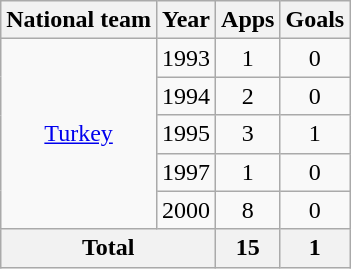<table class="wikitable" style="text-align:center">
<tr>
<th>National team</th>
<th>Year</th>
<th>Apps</th>
<th>Goals</th>
</tr>
<tr>
<td rowspan="5"><a href='#'>Turkey</a></td>
<td>1993</td>
<td>1</td>
<td>0</td>
</tr>
<tr>
<td>1994</td>
<td>2</td>
<td>0</td>
</tr>
<tr>
<td>1995</td>
<td>3</td>
<td>1</td>
</tr>
<tr>
<td>1997</td>
<td>1</td>
<td>0</td>
</tr>
<tr>
<td>2000</td>
<td>8</td>
<td>0</td>
</tr>
<tr>
<th colspan="2">Total</th>
<th>15</th>
<th>1</th>
</tr>
</table>
